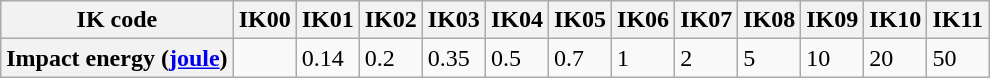<table class="wikitable">
<tr>
<th>IK code</th>
<th>IK00</th>
<th>IK01</th>
<th>IK02</th>
<th>IK03</th>
<th>IK04</th>
<th>IK05</th>
<th>IK06</th>
<th>IK07</th>
<th>IK08</th>
<th>IK09</th>
<th>IK10</th>
<th>IK11</th>
</tr>
<tr>
<th>Impact energy (<a href='#'>joule</a>)</th>
<td></td>
<td>0.14</td>
<td>0.2</td>
<td>0.35</td>
<td>0.5</td>
<td>0.7</td>
<td>1</td>
<td>2</td>
<td>5</td>
<td>10</td>
<td>20</td>
<td>50</td>
</tr>
</table>
